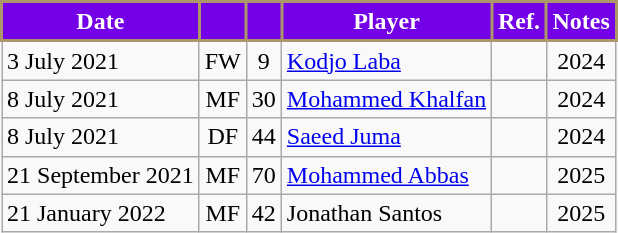<table class="wikitable plainrowheaders sortable">
<tr>
<th style="color:#FFFFFF; background: #7300E6; border:2px solid #AB9767;"><strong>Date</strong></th>
<th style="color:#FFFFFF; background: #7300E6; border:2px solid #AB9767;"></th>
<th style="color:#FFFFFF; background: #7300E6; border:2px solid #AB9767;"></th>
<th style="color:#FFFFFF; background: #7300E6; border:2px solid #AB9767;"><strong> Player</strong></th>
<th style="color:#FFFFFF; background: #7300E6; border:2px solid #AB9767;"><strong>Ref.</strong></th>
<th style="color:#FFFFFF; background: #7300E6; border:2px solid #AB9767;"><strong>Notes</strong></th>
</tr>
<tr>
<td>3 July 2021</td>
<td style="text-align:center;">FW</td>
<td style="text-align:center;">9</td>
<td> <a href='#'>Kodjo Laba</a></td>
<td style="text-align:center;"></td>
<td style="text-align:center;">2024</td>
</tr>
<tr>
<td>8 July 2021</td>
<td style="text-align:center;">MF</td>
<td style="text-align:center;">30</td>
<td> <a href='#'>Mohammed Khalfan</a></td>
<td style="text-align:center;"></td>
<td style="text-align:center;">2024</td>
</tr>
<tr>
<td>8 July 2021</td>
<td style="text-align:center;">DF</td>
<td style="text-align:center;">44</td>
<td> <a href='#'>Saeed Juma</a></td>
<td style="text-align:center;"></td>
<td style="text-align:center;">2024</td>
</tr>
<tr>
<td>21 September 2021</td>
<td style="text-align:center;">MF</td>
<td style="text-align:center;">70</td>
<td> <a href='#'>Mohammed Abbas</a></td>
<td style="text-align:center;"></td>
<td style="text-align:center;">2025</td>
</tr>
<tr>
<td>21 January 2022</td>
<td style="text-align:center;">MF</td>
<td style="text-align:center;">42</td>
<td> Jonathan Santos</td>
<td style="text-align:center;"></td>
<td style="text-align:center;">2025</td>
</tr>
</table>
